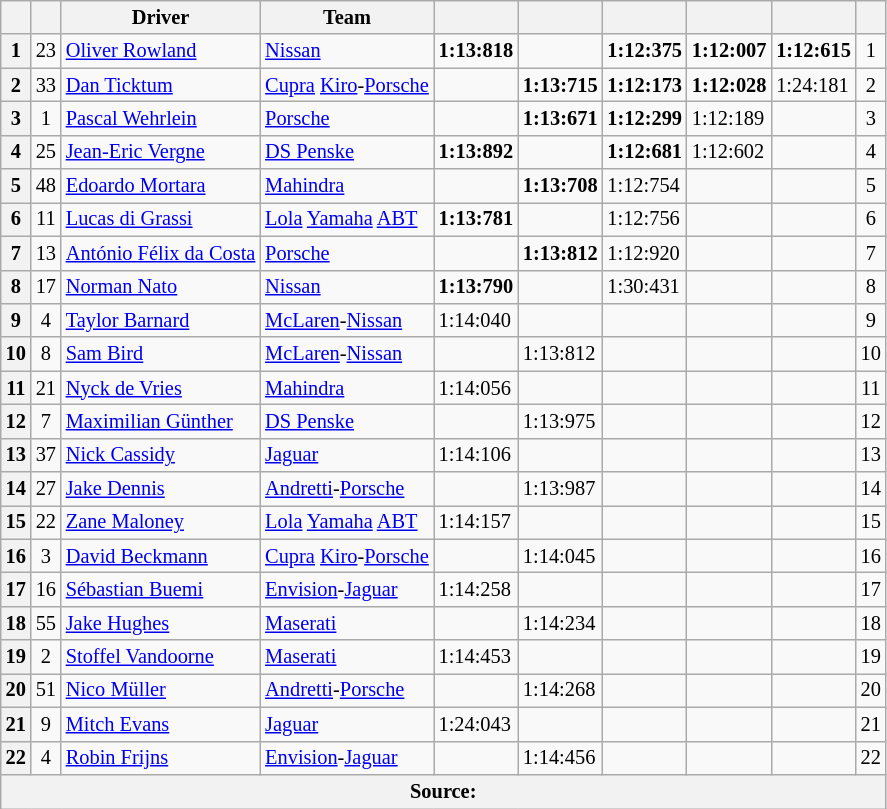<table class="wikitable sortable" style="font-size: 85%">
<tr>
<th scope="col"></th>
<th scope="col"></th>
<th scope="col">Driver</th>
<th scope="col">Team</th>
<th scope="col"></th>
<th scope="col"></th>
<th scope="col"></th>
<th scope="col"></th>
<th scope="col"></th>
<th scope="col"></th>
</tr>
<tr>
<th scope="row">1</th>
<td align="center">23</td>
<td data-sort-value=""> <a href='#'>Oliver Rowland</a></td>
<td><a href='#'>Nissan</a></td>
<td><strong>1:13:818</strong></td>
<td></td>
<td><strong>1:12:375</strong></td>
<td><strong>1:12:007</strong></td>
<td><strong>1:12:615</strong></td>
<td align="center">1</td>
</tr>
<tr>
<th scope="row">2</th>
<td align="center">33</td>
<td data-sort-value=""> <a href='#'>Dan Ticktum</a></td>
<td><a href='#'>Cupra</a> <a href='#'>Kiro</a>-<a href='#'>Porsche</a></td>
<td></td>
<td><strong>1:13:715</strong></td>
<td><strong>1:12:173</strong></td>
<td><strong>1:12:028</strong></td>
<td>1:24:181</td>
<td align="center">2</td>
</tr>
<tr>
<th scope="row">3</th>
<td align="center">1</td>
<td data-sort-value=""> <a href='#'>Pascal Wehrlein</a></td>
<td><a href='#'>Porsche</a></td>
<td></td>
<td><strong>1:13:671</strong></td>
<td><strong>1:12:299</strong></td>
<td>1:12:189</td>
<td></td>
<td align="center">3</td>
</tr>
<tr>
<th scope="row">4</th>
<td align="center">25</td>
<td data-sort-value=""> <a href='#'>Jean-Eric Vergne</a></td>
<td><a href='#'>DS Penske</a></td>
<td><strong>1:13:892</strong></td>
<td></td>
<td><strong>1:12:681</strong></td>
<td>1:12:602</td>
<td></td>
<td align="center">4</td>
</tr>
<tr>
<th scope="row">5</th>
<td align="center">48</td>
<td data-sort-value=""> <a href='#'>Edoardo Mortara</a></td>
<td><a href='#'>Mahindra</a></td>
<td></td>
<td><strong>1:13:708</strong></td>
<td>1:12:754</td>
<td></td>
<td></td>
<td align="center">5</td>
</tr>
<tr>
<th scope="row">6</th>
<td align="center">11</td>
<td data-sort-value=""> <a href='#'>Lucas di Grassi</a></td>
<td><a href='#'>Lola</a> <a href='#'>Yamaha</a> <a href='#'>ABT</a></td>
<td><strong>1:13:781</strong></td>
<td></td>
<td>1:12:756</td>
<td></td>
<td></td>
<td align="center">6</td>
</tr>
<tr>
<th scope="row">7</th>
<td align="center">13</td>
<td data-sort-value=""> <a href='#'>António Félix da Costa</a></td>
<td><a href='#'>Porsche</a></td>
<td></td>
<td><strong>1:13:812</strong></td>
<td>1:12:920</td>
<td></td>
<td></td>
<td align="center">7</td>
</tr>
<tr>
<th scope="row">8</th>
<td align="center">17</td>
<td data-sort-value=""> <a href='#'>Norman Nato</a></td>
<td><a href='#'>Nissan</a></td>
<td><strong>1:13:790</strong></td>
<td></td>
<td>1:30:431</td>
<td></td>
<td></td>
<td align="center">8</td>
</tr>
<tr>
<th scope="row">9</th>
<td align="center">4</td>
<td data-sort-value=""> <a href='#'>Taylor Barnard</a></td>
<td><a href='#'>McLaren</a>-<a href='#'>Nissan</a></td>
<td>1:14:040</td>
<td></td>
<td></td>
<td></td>
<td></td>
<td align="center">9</td>
</tr>
<tr>
<th scope="row">10</th>
<td align="center">8</td>
<td data-sort-value=""> <a href='#'>Sam Bird</a></td>
<td><a href='#'>McLaren</a>-<a href='#'>Nissan</a></td>
<td></td>
<td>1:13:812</td>
<td></td>
<td></td>
<td></td>
<td align="center">10</td>
</tr>
<tr>
<th scope="row">11</th>
<td align="center">21</td>
<td data-sort-value=""> <a href='#'>Nyck de Vries</a></td>
<td><a href='#'>Mahindra</a></td>
<td>1:14:056</td>
<td></td>
<td></td>
<td></td>
<td></td>
<td align="center">11</td>
</tr>
<tr>
<th scope="row">12</th>
<td align="center">7</td>
<td data-sort-value=""> <a href='#'>Maximilian Günther</a></td>
<td><a href='#'>DS Penske</a></td>
<td></td>
<td>1:13:975</td>
<td></td>
<td></td>
<td></td>
<td align="center">12</td>
</tr>
<tr>
<th scope="row">13</th>
<td align="center">37</td>
<td data-sort-value=""> <a href='#'>Nick Cassidy</a></td>
<td><a href='#'>Jaguar</a></td>
<td>1:14:106</td>
<td></td>
<td></td>
<td></td>
<td></td>
<td align="center">13</td>
</tr>
<tr>
<th scope="row">14</th>
<td align="center">27</td>
<td data-sort-value=""> <a href='#'>Jake Dennis</a></td>
<td><a href='#'>Andretti</a>-<a href='#'>Porsche</a></td>
<td></td>
<td>1:13:987</td>
<td></td>
<td></td>
<td></td>
<td align="center">14</td>
</tr>
<tr>
<th scope="row">15</th>
<td align="center">22</td>
<td data-sort-value=""> <a href='#'>Zane Maloney</a></td>
<td><a href='#'>Lola</a> <a href='#'>Yamaha</a> <a href='#'>ABT</a></td>
<td>1:14:157</td>
<td></td>
<td></td>
<td></td>
<td></td>
<td align="center">15</td>
</tr>
<tr>
<th scope="row">16</th>
<td align="center">3</td>
<td data-sort-value=""> <a href='#'>David Beckmann</a></td>
<td><a href='#'>Cupra</a> <a href='#'>Kiro</a>-<a href='#'>Porsche</a></td>
<td></td>
<td>1:14:045</td>
<td></td>
<td></td>
<td></td>
<td align="center">16</td>
</tr>
<tr>
<th scope="row">17</th>
<td align="center">16</td>
<td data-sort-value=""> <a href='#'>Sébastian Buemi</a></td>
<td><a href='#'>Envision</a>-<a href='#'>Jaguar</a></td>
<td>1:14:258</td>
<td></td>
<td></td>
<td></td>
<td></td>
<td align="center">17</td>
</tr>
<tr>
<th scope="row">18</th>
<td align="center">55</td>
<td data-sort-value=""> <a href='#'>Jake Hughes</a></td>
<td><a href='#'>Maserati</a></td>
<td></td>
<td>1:14:234</td>
<td></td>
<td></td>
<td></td>
<td align="center">18</td>
</tr>
<tr>
<th scope="row">19</th>
<td align="center">2</td>
<td data-sort-value=""> <a href='#'>Stoffel Vandoorne</a></td>
<td><a href='#'>Maserati</a></td>
<td>1:14:453</td>
<td></td>
<td></td>
<td></td>
<td></td>
<td align="center">19</td>
</tr>
<tr>
<th scope="row">20</th>
<td align="center">51</td>
<td data-sort-value=""> <a href='#'>Nico Müller</a></td>
<td><a href='#'>Andretti</a>-<a href='#'>Porsche</a></td>
<td></td>
<td>1:14:268</td>
<td></td>
<td></td>
<td></td>
<td align="center">20</td>
</tr>
<tr>
<th scope="row">21</th>
<td align="center">9</td>
<td data-sort-value=""> <a href='#'>Mitch Evans</a></td>
<td><a href='#'>Jaguar</a></td>
<td>1:24:043</td>
<td></td>
<td></td>
<td></td>
<td></td>
<td align="center">21</td>
</tr>
<tr>
<th scope="row">22</th>
<td align="center">4</td>
<td data-sort-value=""> <a href='#'>Robin Frijns</a></td>
<td><a href='#'>Envision</a>-<a href='#'>Jaguar</a></td>
<td></td>
<td>1:14:456</td>
<td></td>
<td></td>
<td></td>
<td align="center">22</td>
</tr>
<tr>
<th colspan="10">Source:</th>
</tr>
</table>
